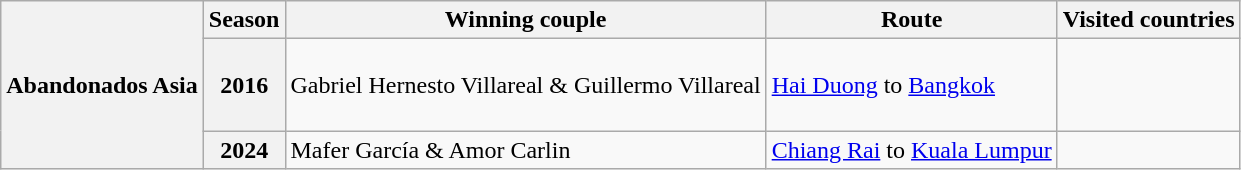<table class="wikitable">
<tr>
<th rowspan="8">Abandonados Asia</th>
<th>Season</th>
<th>Winning couple</th>
<th>Route</th>
<th>Visited countries</th>
</tr>
<tr>
<th>2016</th>
<td>Gabriel Hernesto Villareal & Guillermo Villareal</td>
<td><a href='#'>Hai Duong</a> to <a href='#'>Bangkok</a></td>
<td><br><br><br></td>
</tr>
<tr>
<th>2024</th>
<td>Mafer García & Amor Carlin</td>
<td><a href='#'>Chiang Rai</a> to <a href='#'>Kuala Lumpur</a></td>
<td><br></td>
</tr>
</table>
